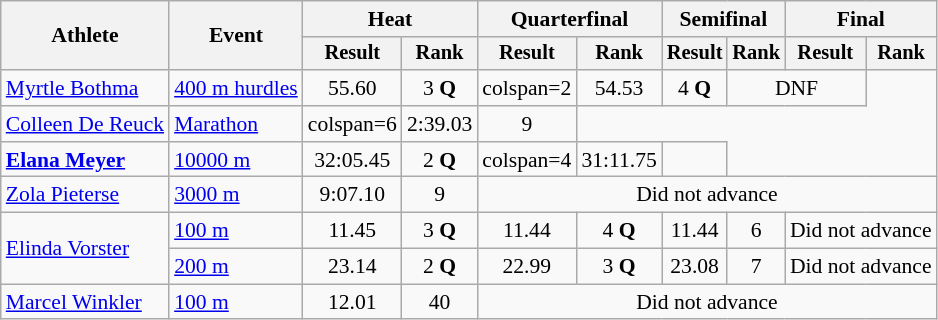<table class="wikitable" style="font-size:90%">
<tr>
<th rowspan="2">Athlete</th>
<th rowspan="2">Event</th>
<th colspan="2">Heat</th>
<th colspan="2">Quarterfinal</th>
<th colspan="2">Semifinal</th>
<th colspan="2">Final</th>
</tr>
<tr style="font-size:95%">
<th>Result</th>
<th>Rank</th>
<th>Result</th>
<th>Rank</th>
<th>Result</th>
<th>Rank</th>
<th>Result</th>
<th>Rank</th>
</tr>
<tr align=center>
<td align=left><a href='#'>Myrtle Bothma</a></td>
<td align=left><a href='#'>400 m hurdles</a></td>
<td>55.60</td>
<td>3 <strong>Q</strong></td>
<td>colspan=2 </td>
<td>54.53</td>
<td>4 <strong>Q</strong></td>
<td colspan=2>DNF</td>
</tr>
<tr align=center>
<td align=left><a href='#'>Colleen De Reuck</a></td>
<td align=left><a href='#'>Marathon</a></td>
<td>colspan=6 </td>
<td>2:39.03</td>
<td>9</td>
</tr>
<tr align=center>
<td align=left><strong><a href='#'>Elana Meyer</a></strong></td>
<td align=left><a href='#'>10000 m</a></td>
<td>32:05.45</td>
<td>2 <strong>Q</strong></td>
<td>colspan=4 </td>
<td>31:11.75</td>
<td></td>
</tr>
<tr align=center>
<td align=left><a href='#'>Zola Pieterse</a></td>
<td align=left><a href='#'>3000 m</a></td>
<td>9:07.10</td>
<td>9</td>
<td colspan=6>Did not advance</td>
</tr>
<tr align=center>
<td align=left rowspan=2><a href='#'>Elinda Vorster</a></td>
<td align=left><a href='#'>100 m</a></td>
<td>11.45</td>
<td>3 <strong>Q</strong></td>
<td>11.44</td>
<td>4 <strong>Q</strong></td>
<td>11.44</td>
<td>6</td>
<td colspan=2>Did not advance</td>
</tr>
<tr align=center>
<td align=left><a href='#'>200 m</a></td>
<td>23.14</td>
<td>2 <strong>Q</strong></td>
<td>22.99</td>
<td>3 <strong>Q</strong></td>
<td>23.08</td>
<td>7</td>
<td colspan=2>Did not advance</td>
</tr>
<tr align=center>
<td align=left><a href='#'>Marcel Winkler</a></td>
<td align=left><a href='#'>100 m</a></td>
<td>12.01</td>
<td>40</td>
<td colspan=6>Did not advance</td>
</tr>
</table>
